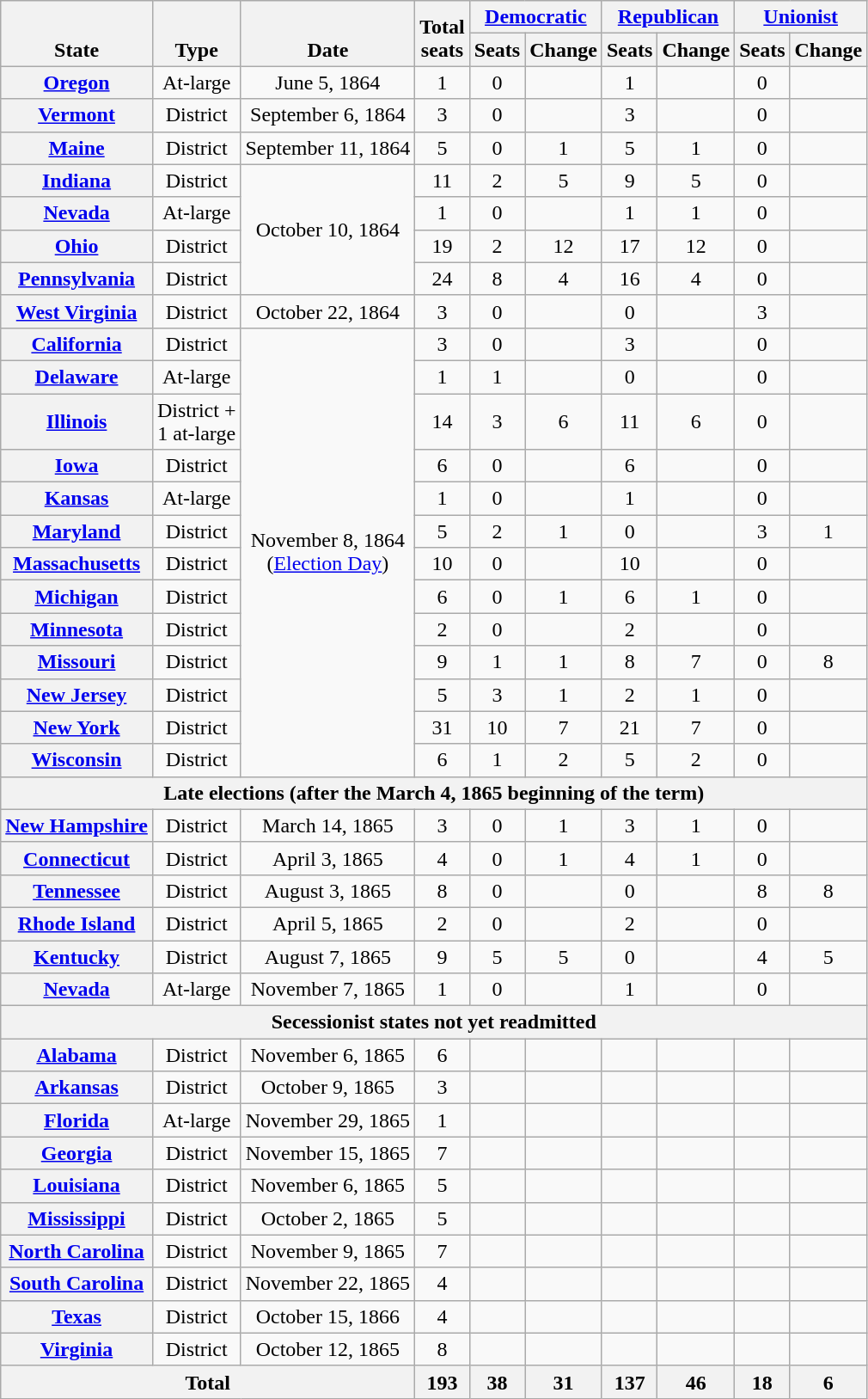<table class="wikitable sortable" style="text-align:center">
<tr valign=bottom>
<th rowspan=2>State</th>
<th rowspan=2>Type</th>
<th data-sort-type "date" rowspan=2>Date</th>
<th rowspan=2>Total<br>seats</th>
<th colspan=2 ><a href='#'>Democratic</a></th>
<th colspan=2 ><a href='#'>Republican</a></th>
<th colspan=2 ><a href='#'>Unionist</a></th>
</tr>
<tr>
<th>Seats</th>
<th>Change</th>
<th>Seats</th>
<th>Change</th>
<th>Seats</th>
<th>Change</th>
</tr>
<tr>
<th><a href='#'>Oregon</a></th>
<td>At-large</td>
<td>June 5, 1864</td>
<td>1</td>
<td>0</td>
<td></td>
<td>1</td>
<td></td>
<td>0</td>
<td></td>
</tr>
<tr>
<th><a href='#'>Vermont</a></th>
<td>District</td>
<td>September 6, 1864</td>
<td>3</td>
<td>0</td>
<td></td>
<td>3</td>
<td></td>
<td>0</td>
<td></td>
</tr>
<tr>
<th><a href='#'>Maine</a></th>
<td>District</td>
<td>September 11, 1864</td>
<td>5</td>
<td>0</td>
<td> 1</td>
<td>5</td>
<td> 1</td>
<td>0</td>
<td></td>
</tr>
<tr>
<th><a href='#'>Indiana</a></th>
<td>District</td>
<td rowspan=4>October 10, 1864</td>
<td>11</td>
<td>2</td>
<td> 5</td>
<td>9</td>
<td> 5</td>
<td>0</td>
<td></td>
</tr>
<tr>
<th><a href='#'>Nevada</a></th>
<td>At-large</td>
<td>1</td>
<td>0</td>
<td></td>
<td>1</td>
<td> 1</td>
<td>0</td>
<td></td>
</tr>
<tr>
<th><a href='#'>Ohio</a></th>
<td>District</td>
<td>19</td>
<td>2</td>
<td> 12</td>
<td>17</td>
<td> 12</td>
<td>0</td>
<td></td>
</tr>
<tr>
<th><a href='#'>Pennsylvania</a></th>
<td>District</td>
<td>24</td>
<td>8</td>
<td> 4</td>
<td>16</td>
<td> 4</td>
<td>0</td>
<td></td>
</tr>
<tr>
<th><a href='#'>West Virginia</a></th>
<td>District</td>
<td>October 22, 1864</td>
<td>3</td>
<td>0</td>
<td></td>
<td>0</td>
<td></td>
<td>3</td>
<td></td>
</tr>
<tr>
<th><a href='#'>California</a></th>
<td>District</td>
<td rowspan=13 data-sort-value="November 8, 1864">November 8, 1864<br>(<a href='#'>Election Day</a>)</td>
<td>3</td>
<td>0</td>
<td></td>
<td>3</td>
<td></td>
<td>0</td>
<td></td>
</tr>
<tr>
<th><a href='#'>Delaware</a></th>
<td>At-large</td>
<td>1</td>
<td>1</td>
<td></td>
<td>0</td>
<td></td>
<td>0</td>
<td></td>
</tr>
<tr>
<th><a href='#'>Illinois</a></th>
<td>District +<br>1 at-large</td>
<td>14</td>
<td>3</td>
<td> 6</td>
<td>11</td>
<td> 6</td>
<td>0</td>
<td></td>
</tr>
<tr>
<th><a href='#'>Iowa</a></th>
<td>District</td>
<td>6</td>
<td>0</td>
<td></td>
<td>6</td>
<td></td>
<td>0</td>
<td></td>
</tr>
<tr>
<th><a href='#'>Kansas</a></th>
<td>At-large</td>
<td>1</td>
<td>0</td>
<td></td>
<td>1</td>
<td></td>
<td>0</td>
<td></td>
</tr>
<tr>
<th><a href='#'>Maryland</a></th>
<td>District</td>
<td>5</td>
<td>2</td>
<td> 1</td>
<td>0</td>
<td></td>
<td>3</td>
<td> 1</td>
</tr>
<tr>
<th><a href='#'>Massachusetts</a></th>
<td>District</td>
<td>10</td>
<td>0</td>
<td></td>
<td>10</td>
<td></td>
<td>0</td>
<td></td>
</tr>
<tr>
<th><a href='#'>Michigan</a></th>
<td>District</td>
<td>6</td>
<td>0</td>
<td> 1</td>
<td>6</td>
<td> 1</td>
<td>0</td>
<td></td>
</tr>
<tr>
<th><a href='#'>Minnesota</a></th>
<td>District</td>
<td>2</td>
<td>0</td>
<td></td>
<td>2</td>
<td></td>
<td>0</td>
<td></td>
</tr>
<tr>
<th><a href='#'>Missouri</a></th>
<td>District</td>
<td>9</td>
<td>1</td>
<td> 1</td>
<td>8</td>
<td> 7</td>
<td>0</td>
<td> 8</td>
</tr>
<tr>
<th><a href='#'>New Jersey</a></th>
<td>District</td>
<td>5</td>
<td>3</td>
<td> 1</td>
<td>2</td>
<td> 1</td>
<td>0</td>
<td></td>
</tr>
<tr>
<th><a href='#'>New York</a></th>
<td>District</td>
<td>31</td>
<td>10</td>
<td> 7</td>
<td>21</td>
<td> 7</td>
<td>0</td>
<td></td>
</tr>
<tr>
<th><a href='#'>Wisconsin</a></th>
<td>District</td>
<td>6</td>
<td>1</td>
<td> 2</td>
<td>5</td>
<td> 2</td>
<td>0</td>
<td></td>
</tr>
<tr>
<th colspan=10>Late elections (after the March 4, 1865 beginning of the term)</th>
</tr>
<tr>
<th><a href='#'>New Hampshire</a></th>
<td>District</td>
<td>March 14, 1865</td>
<td>3</td>
<td>0</td>
<td> 1</td>
<td>3</td>
<td> 1</td>
<td>0</td>
<td></td>
</tr>
<tr>
<th><a href='#'>Connecticut</a></th>
<td>District</td>
<td>April 3, 1865</td>
<td>4</td>
<td>0</td>
<td> 1</td>
<td>4</td>
<td> 1</td>
<td>0</td>
<td></td>
</tr>
<tr>
<th><a href='#'>Tennessee</a></th>
<td>District</td>
<td>August 3, 1865</td>
<td>8</td>
<td>0</td>
<td></td>
<td>0</td>
<td></td>
<td>8</td>
<td> 8</td>
</tr>
<tr>
<th><a href='#'>Rhode Island</a></th>
<td>District</td>
<td>April 5, 1865</td>
<td>2</td>
<td>0</td>
<td></td>
<td>2</td>
<td></td>
<td>0</td>
<td></td>
</tr>
<tr>
<th><a href='#'>Kentucky</a></th>
<td>District</td>
<td>August 7, 1865</td>
<td>9</td>
<td>5</td>
<td> 5</td>
<td>0</td>
<td></td>
<td>4</td>
<td> 5</td>
</tr>
<tr>
<th><a href='#'>Nevada</a></th>
<td>At-large</td>
<td>November 7, 1865</td>
<td>1</td>
<td>0</td>
<td></td>
<td>1</td>
<td></td>
<td>0</td>
<td></td>
</tr>
<tr>
<th colspan=10>Secessionist states not yet readmitted</th>
</tr>
<tr>
<th><a href='#'>Alabama</a></th>
<td>District</td>
<td>November 6, 1865</td>
<td>6</td>
<td></td>
<td></td>
<td></td>
<td></td>
<td></td>
<td></td>
</tr>
<tr>
<th><a href='#'>Arkansas</a></th>
<td>District</td>
<td>October 9, 1865</td>
<td>3</td>
<td></td>
<td></td>
<td></td>
<td></td>
<td></td>
<td></td>
</tr>
<tr>
<th><a href='#'>Florida</a></th>
<td>At-large</td>
<td>November 29, 1865</td>
<td>1</td>
<td></td>
<td></td>
<td></td>
<td></td>
<td></td>
<td></td>
</tr>
<tr>
<th><a href='#'>Georgia</a></th>
<td>District</td>
<td>November 15, 1865</td>
<td>7</td>
<td></td>
<td></td>
<td></td>
<td></td>
<td></td>
<td></td>
</tr>
<tr>
<th><a href='#'>Louisiana</a></th>
<td>District</td>
<td>November 6, 1865</td>
<td>5</td>
<td></td>
<td></td>
<td></td>
<td></td>
<td></td>
<td></td>
</tr>
<tr>
<th><a href='#'>Mississippi</a></th>
<td>District</td>
<td>October 2, 1865</td>
<td>5</td>
<td></td>
<td></td>
<td></td>
<td></td>
<td></td>
<td></td>
</tr>
<tr>
<th><a href='#'>North Carolina</a></th>
<td>District</td>
<td>November 9, 1865</td>
<td>7</td>
<td></td>
<td></td>
<td></td>
<td></td>
<td></td>
<td></td>
</tr>
<tr>
<th><a href='#'>South Carolina</a></th>
<td>District</td>
<td>November 22, 1865</td>
<td>4</td>
<td></td>
<td></td>
<td></td>
<td></td>
<td></td>
<td></td>
</tr>
<tr>
<th><a href='#'>Texas</a></th>
<td>District</td>
<td>October 15, 1866</td>
<td>4</td>
<td></td>
<td></td>
<td></td>
<td></td>
<td></td>
<td></td>
</tr>
<tr>
<th><a href='#'>Virginia</a></th>
<td>District</td>
<td>October 12, 1865</td>
<td>8</td>
<td></td>
<td></td>
<td></td>
<td></td>
<td></td>
<td></td>
</tr>
<tr>
<th colspan=3>Total</th>
<th>193<br></th>
<th>38<br></th>
<th>31</th>
<th>137<br></th>
<th>46</th>
<th>18<br></th>
<th> 6</th>
</tr>
</table>
